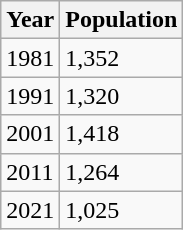<table class="wikitable">
<tr>
<th>Year</th>
<th>Population</th>
</tr>
<tr>
<td>1981</td>
<td>1,352</td>
</tr>
<tr>
<td>1991</td>
<td>1,320</td>
</tr>
<tr>
<td>2001</td>
<td>1,418</td>
</tr>
<tr>
<td>2011</td>
<td>1,264</td>
</tr>
<tr>
<td>2021</td>
<td>1,025</td>
</tr>
</table>
